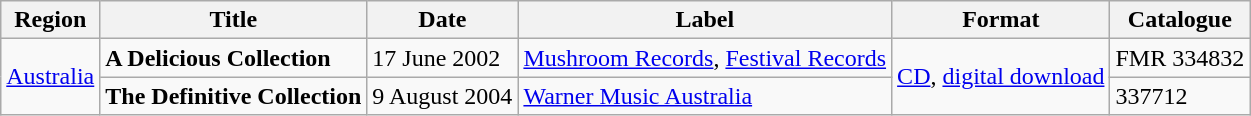<table class="wikitable">
<tr>
<th>Region</th>
<th>Title</th>
<th>Date</th>
<th>Label</th>
<th>Format</th>
<th>Catalogue</th>
</tr>
<tr>
<td rowspan="2"><a href='#'>Australia</a></td>
<td><strong>A Delicious Collection</strong></td>
<td>17 June 2002 </td>
<td><a href='#'>Mushroom Records</a>, <a href='#'>Festival Records</a></td>
<td rowspan="2"><a href='#'>CD</a>, <a href='#'>digital download</a></td>
<td>FMR 334832</td>
</tr>
<tr>
<td><strong>The Definitive Collection</strong></td>
<td>9 August 2004</td>
<td><a href='#'>Warner Music Australia</a></td>
<td>337712</td>
</tr>
</table>
